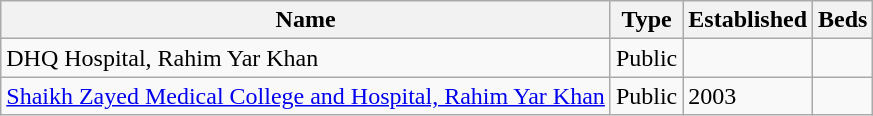<table class="wikitable sortable static-row-numbers static-row-header-hash">
<tr>
<th>Name</th>
<th>Type</th>
<th>Established</th>
<th>Beds</th>
</tr>
<tr>
<td>DHQ Hospital, Rahim Yar Khan</td>
<td>Public</td>
<td></td>
<td></td>
</tr>
<tr>
<td><a href='#'>Shaikh Zayed Medical College and Hospital, Rahim Yar Khan</a></td>
<td>Public</td>
<td>2003</td>
<td></td>
</tr>
</table>
